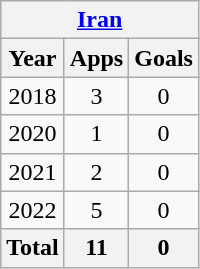<table class="wikitable" style="text-align:center">
<tr>
<th colspan=3><a href='#'>Iran</a></th>
</tr>
<tr>
<th>Year</th>
<th>Apps</th>
<th>Goals</th>
</tr>
<tr>
<td>2018</td>
<td>3</td>
<td>0</td>
</tr>
<tr>
<td>2020</td>
<td>1</td>
<td>0</td>
</tr>
<tr>
<td>2021</td>
<td>2</td>
<td>0</td>
</tr>
<tr>
<td>2022</td>
<td>5</td>
<td>0</td>
</tr>
<tr>
<th>Total</th>
<th>11</th>
<th>0</th>
</tr>
</table>
